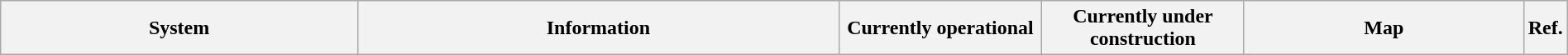<table class="wikitable" style="width:100%">
<tr>
<th style="width:23%">System</th>
<th style="width:31%" colspan=2>Information</th>
<th style="width:13%">Currently operational</th>
<th style="width:13%">Currently under construction</th>
<th style="width:18%">Map</th>
<th style="width:2%">Ref.<br></th>
</tr>
</table>
